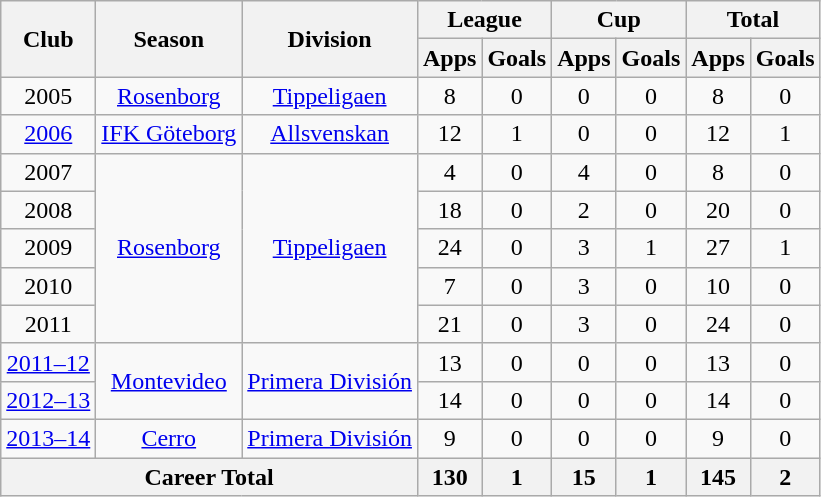<table class="wikitable" style="text-align: center;">
<tr>
<th rowspan="2">Club</th>
<th rowspan="2">Season</th>
<th rowspan="2">Division</th>
<th colspan="2">League</th>
<th colspan="2">Cup</th>
<th colspan="2">Total</th>
</tr>
<tr>
<th>Apps</th>
<th>Goals</th>
<th>Apps</th>
<th>Goals</th>
<th>Apps</th>
<th>Goals</th>
</tr>
<tr>
<td>2005</td>
<td rowspan="1" valign="center"><a href='#'>Rosenborg</a></td>
<td><a href='#'>Tippeligaen</a></td>
<td>8</td>
<td>0</td>
<td>0</td>
<td>0</td>
<td>8</td>
<td>0</td>
</tr>
<tr>
<td><a href='#'>2006</a></td>
<td rowspan="1" valign="center"><a href='#'>IFK Göteborg</a></td>
<td><a href='#'>Allsvenskan</a></td>
<td>12</td>
<td>1</td>
<td>0</td>
<td>0</td>
<td>12</td>
<td>1</td>
</tr>
<tr>
<td>2007</td>
<td rowspan="5" valign="center"><a href='#'>Rosenborg</a></td>
<td rowspan="5" valign="center"><a href='#'>Tippeligaen</a></td>
<td>4</td>
<td>0</td>
<td>4</td>
<td>0</td>
<td>8</td>
<td>0</td>
</tr>
<tr>
<td>2008</td>
<td>18</td>
<td>0</td>
<td>2</td>
<td>0</td>
<td>20</td>
<td>0</td>
</tr>
<tr>
<td>2009</td>
<td>24</td>
<td>0</td>
<td>3</td>
<td>1</td>
<td>27</td>
<td>1</td>
</tr>
<tr>
<td>2010</td>
<td>7</td>
<td>0</td>
<td>3</td>
<td>0</td>
<td>10</td>
<td>0</td>
</tr>
<tr>
<td>2011</td>
<td>21</td>
<td>0</td>
<td>3</td>
<td>0</td>
<td>24</td>
<td>0</td>
</tr>
<tr>
<td><a href='#'>2011–12</a></td>
<td rowspan="2" valign="center"><a href='#'>Montevideo</a></td>
<td rowspan="2" valign="center"><a href='#'>Primera División</a></td>
<td>13</td>
<td>0</td>
<td>0</td>
<td>0</td>
<td>13</td>
<td>0</td>
</tr>
<tr>
<td><a href='#'>2012–13</a></td>
<td>14</td>
<td>0</td>
<td>0</td>
<td>0</td>
<td>14</td>
<td>0</td>
</tr>
<tr>
<td><a href='#'>2013–14</a></td>
<td rowspan="1" valign="center"><a href='#'>Cerro</a></td>
<td rowspan="1" valign="center"><a href='#'>Primera División</a></td>
<td>9</td>
<td>0</td>
<td>0</td>
<td>0</td>
<td>9</td>
<td>0</td>
</tr>
<tr>
<th colspan="3">Career Total</th>
<th>130</th>
<th>1</th>
<th>15</th>
<th>1</th>
<th>145</th>
<th>2</th>
</tr>
</table>
